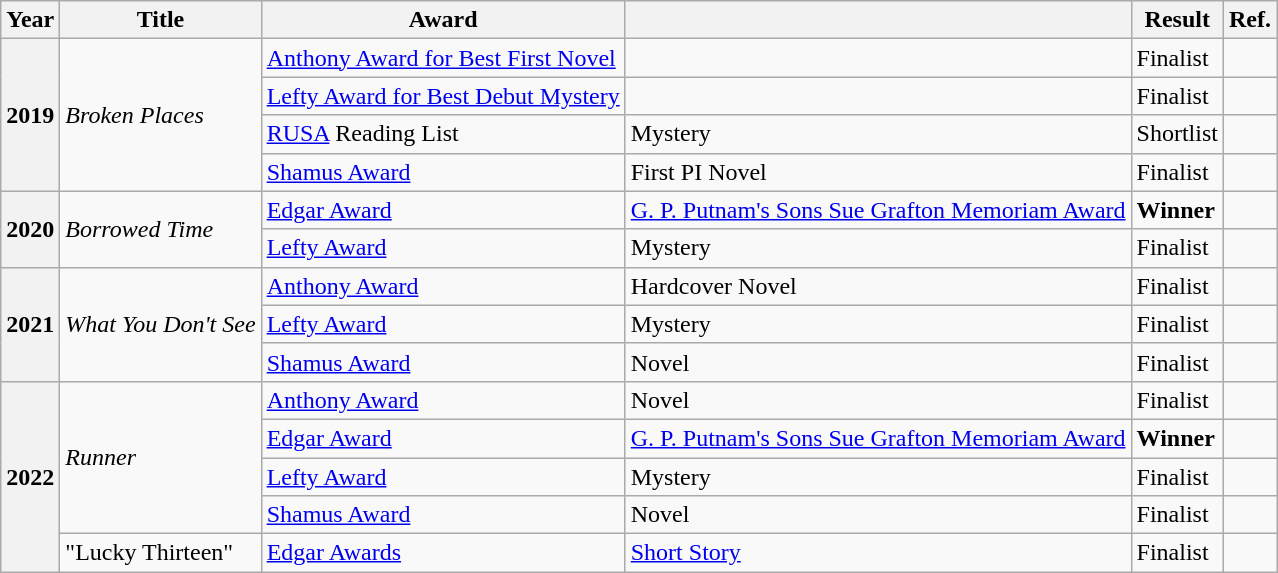<table class="wikitable">
<tr>
<th>Year</th>
<th>Title</th>
<th>Award</th>
<th></th>
<th>Result</th>
<th>Ref.</th>
</tr>
<tr>
<th rowspan="4">2019</th>
<td rowspan="4"><em>Broken Places</em></td>
<td><a href='#'>Anthony Award for Best First Novel</a></td>
<td></td>
<td>Finalist</td>
<td></td>
</tr>
<tr>
<td><a href='#'>Lefty Award for Best Debut Mystery</a></td>
<td></td>
<td>Finalist</td>
<td></td>
</tr>
<tr>
<td><a href='#'>RUSA</a> Reading List</td>
<td>Mystery</td>
<td>Shortlist</td>
<td></td>
</tr>
<tr>
<td><a href='#'>Shamus Award</a></td>
<td>First PI Novel</td>
<td>Finalist</td>
<td></td>
</tr>
<tr>
<th rowspan="2">2020</th>
<td rowspan="2"><em>Borrowed Time</em></td>
<td><a href='#'>Edgar Award</a></td>
<td><a href='#'>G. P. Putnam's Sons Sue Grafton Memoriam Award</a></td>
<td><strong>Winner</strong></td>
<td></td>
</tr>
<tr>
<td><a href='#'>Lefty Award</a></td>
<td>Mystery</td>
<td>Finalist</td>
<td></td>
</tr>
<tr>
<th rowspan="3">2021</th>
<td rowspan="3"><em>What You Don't See</em></td>
<td><a href='#'>Anthony Award</a></td>
<td>Hardcover Novel</td>
<td>Finalist</td>
<td></td>
</tr>
<tr>
<td><a href='#'>Lefty Award</a></td>
<td>Mystery</td>
<td>Finalist</td>
<td></td>
</tr>
<tr>
<td><a href='#'>Shamus Award</a></td>
<td>Novel</td>
<td>Finalist</td>
<td></td>
</tr>
<tr>
<th rowspan="5">2022</th>
<td rowspan="4"><em>Runner</em></td>
<td><a href='#'>Anthony Award</a></td>
<td>Novel</td>
<td>Finalist</td>
<td></td>
</tr>
<tr>
<td><a href='#'>Edgar Award</a></td>
<td><a href='#'>G. P. Putnam's Sons Sue Grafton Memoriam Award</a></td>
<td><strong>Winner</strong></td>
<td></td>
</tr>
<tr>
<td><a href='#'>Lefty Award</a></td>
<td>Mystery</td>
<td>Finalist</td>
<td></td>
</tr>
<tr>
<td><a href='#'>Shamus Award</a></td>
<td>Novel</td>
<td>Finalist</td>
<td></td>
</tr>
<tr>
<td>"Lucky Thirteen"</td>
<td><a href='#'>Edgar Awards</a></td>
<td><a href='#'>Short Story</a></td>
<td>Finalist</td>
<td></td>
</tr>
</table>
